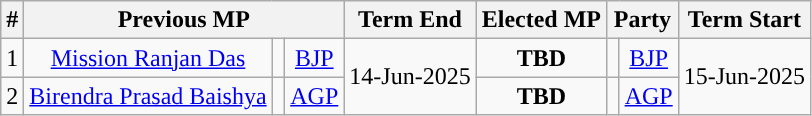<table class="wikitable" style="text-align:center;">
<tr>
<th>#</th>
<th colspan="3">Previous MP</th>
<th>Term End</th>
<th>Elected MP</th>
<th colspan="2">Party</th>
<th>Term Start</th>
</tr>
<tr>
<td>1</td>
<td><a href='#'>Mission Ranjan Das</a></td>
<td width="1px"></td>
<td><a href='#'>BJP</a></td>
<td rowspan="2">14-Jun-2025</td>
<td><strong>TBD</strong></td>
<td width="1px"></td>
<td><a href='#'>BJP</a></td>
<td rowspan="2">15-Jun-2025</td>
</tr>
<tr>
<td>2</td>
<td><a href='#'>Birendra Prasad Baishya</a></td>
<td width="1px"></td>
<td><a href='#'>AGP</a></td>
<td><strong>TBD</strong></td>
<td width="1px"></td>
<td><a href='#'>AGP</a></td>
</tr>
</table>
